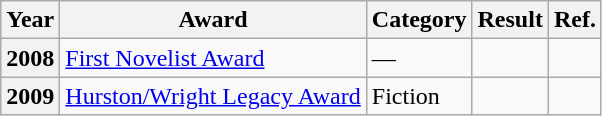<table class="wikitable sortable">
<tr>
<th>Year</th>
<th>Award</th>
<th>Category</th>
<th>Result</th>
<th>Ref.</th>
</tr>
<tr>
<th>2008</th>
<td><a href='#'>First Novelist Award</a></td>
<td>—</td>
<td></td>
<td></td>
</tr>
<tr>
<th>2009</th>
<td><a href='#'>Hurston/Wright Legacy Award</a></td>
<td>Fiction</td>
<td></td>
<td></td>
</tr>
</table>
